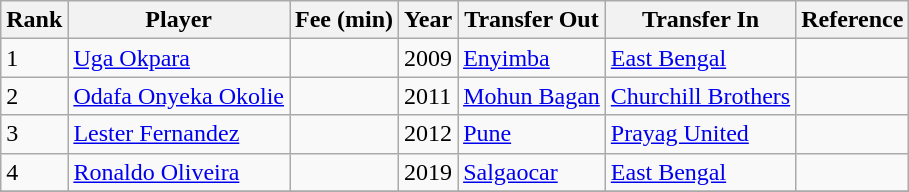<table class="wikitable">
<tr>
<th>Rank</th>
<th>Player</th>
<th>Fee (min)</th>
<th>Year</th>
<th>Transfer Out</th>
<th>Transfer In</th>
<th>Reference</th>
</tr>
<tr>
<td>1</td>
<td> <a href='#'>Uga Okpara</a></td>
<td></td>
<td>2009</td>
<td> <a href='#'>Enyimba</a></td>
<td> <a href='#'>East Bengal</a></td>
<td></td>
</tr>
<tr>
<td>2</td>
<td> <a href='#'>Odafa Onyeka Okolie</a></td>
<td></td>
<td>2011</td>
<td> <a href='#'>Mohun Bagan</a></td>
<td> <a href='#'>Churchill Brothers</a></td>
<td></td>
</tr>
<tr>
<td>3</td>
<td> <a href='#'>Lester Fernandez</a></td>
<td></td>
<td>2012</td>
<td> <a href='#'>Pune</a></td>
<td> <a href='#'>Prayag United</a></td>
<td></td>
</tr>
<tr>
<td>4</td>
<td> <a href='#'>Ronaldo Oliveira</a></td>
<td></td>
<td>2019</td>
<td> <a href='#'>Salgaocar</a></td>
<td> <a href='#'>East Bengal</a></td>
<td></td>
</tr>
<tr>
</tr>
</table>
